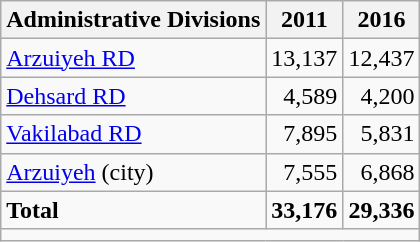<table class="wikitable">
<tr>
<th>Administrative Divisions</th>
<th>2011</th>
<th>2016</th>
</tr>
<tr>
<td><a href='#'>Arzuiyeh RD</a></td>
<td style="text-align: right;">13,137</td>
<td style="text-align: right;">12,437</td>
</tr>
<tr>
<td><a href='#'>Dehsard RD</a></td>
<td style="text-align: right;">4,589</td>
<td style="text-align: right;">4,200</td>
</tr>
<tr>
<td><a href='#'>Vakilabad RD</a></td>
<td style="text-align: right;">7,895</td>
<td style="text-align: right;">5,831</td>
</tr>
<tr>
<td><a href='#'>Arzuiyeh</a> (city)</td>
<td style="text-align: right;">7,555</td>
<td style="text-align: right;">6,868</td>
</tr>
<tr>
<td><strong>Total</strong></td>
<td style="text-align: right;"><strong>33,176</strong></td>
<td style="text-align: right;"><strong>29,336</strong></td>
</tr>
<tr>
<td colspan=3></td>
</tr>
</table>
